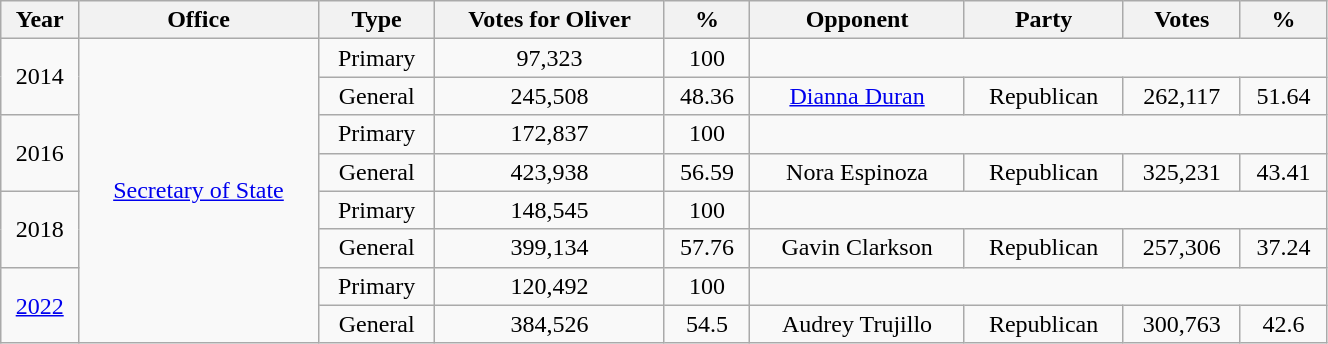<table class="wikitable" style="width:70%; text-align: center;">
<tr>
<th>Year</th>
<th>Office</th>
<th>Type</th>
<th>Votes for Oliver</th>
<th>%</th>
<th>Opponent</th>
<th>Party</th>
<th>Votes</th>
<th>%</th>
</tr>
<tr>
<td rowspan=2>2014</td>
<td rowspan=8><a href='#'>Secretary of State</a></td>
<td>Primary</td>
<td>97,323</td>
<td>100</td>
</tr>
<tr>
<td>General</td>
<td>245,508</td>
<td>48.36</td>
<td><a href='#'>Dianna Duran</a></td>
<td>Republican</td>
<td>262,117</td>
<td>51.64</td>
</tr>
<tr>
<td rowspan=2>2016<br></td>
<td>Primary</td>
<td>172,837</td>
<td>100</td>
</tr>
<tr>
<td>General</td>
<td>423,938</td>
<td>56.59</td>
<td>Nora Espinoza</td>
<td>Republican</td>
<td>325,231</td>
<td>43.41</td>
</tr>
<tr>
<td rowspan=2>2018</td>
<td>Primary</td>
<td>148,545</td>
<td>100</td>
</tr>
<tr>
<td>General</td>
<td>399,134</td>
<td>57.76</td>
<td>Gavin Clarkson</td>
<td>Republican</td>
<td>257,306</td>
<td>37.24</td>
</tr>
<tr>
<td rowspan=2><a href='#'>2022</a></td>
<td>Primary</td>
<td>120,492</td>
<td>100</td>
</tr>
<tr>
<td>General</td>
<td>384,526</td>
<td>54.5</td>
<td>Audrey Trujillo</td>
<td>Republican</td>
<td>300,763</td>
<td>42.6</td>
</tr>
</table>
